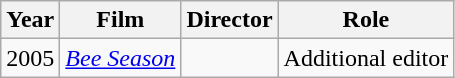<table class="wikitable">
<tr>
<th>Year</th>
<th>Film</th>
<th>Director</th>
<th>Role</th>
</tr>
<tr>
<td>2005</td>
<td><em><a href='#'>Bee Season</a></em></td>
<td></td>
<td>Additional editor</td>
</tr>
</table>
